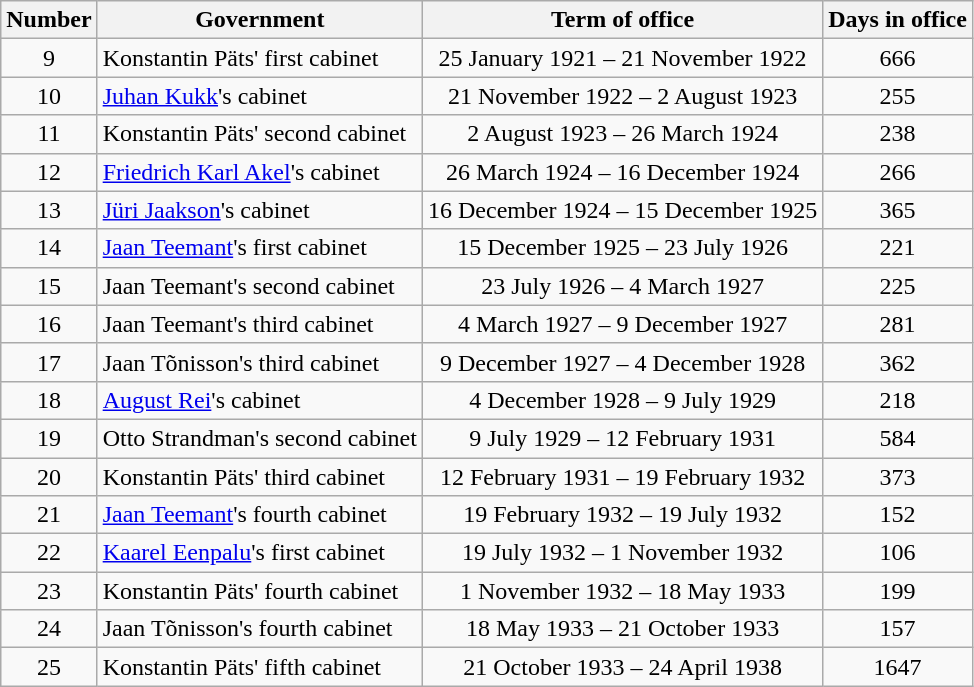<table class="wikitable sortable" style="text-align:center">
<tr>
<th>Number</th>
<th>Government</th>
<th>Term of office</th>
<th>Days in office</th>
</tr>
<tr>
<td>9</td>
<td align=left>Konstantin Päts' first cabinet</td>
<td>25 January 1921 – 21 November 1922</td>
<td>666</td>
</tr>
<tr>
<td>10</td>
<td align=left><a href='#'>Juhan Kukk</a>'s cabinet</td>
<td>21 November 1922 – 2 August 1923</td>
<td>255</td>
</tr>
<tr>
<td>11</td>
<td align=left>Konstantin Päts' second cabinet</td>
<td>2 August 1923 – 26 March 1924</td>
<td>238</td>
</tr>
<tr>
<td>12</td>
<td align=left><a href='#'>Friedrich Karl Akel</a>'s cabinet</td>
<td>26 March 1924 – 16 December 1924</td>
<td>266</td>
</tr>
<tr>
<td>13</td>
<td align=left><a href='#'>Jüri Jaakson</a>'s cabinet</td>
<td>16 December 1924 – 15 December 1925</td>
<td>365</td>
</tr>
<tr>
<td>14</td>
<td align=left><a href='#'>Jaan Teemant</a>'s first cabinet</td>
<td>15 December 1925 – 23 July 1926</td>
<td>221</td>
</tr>
<tr>
<td>15</td>
<td align=left>Jaan Teemant's second cabinet</td>
<td>23 July 1926 – 4 March 1927</td>
<td>225</td>
</tr>
<tr>
<td>16</td>
<td align=left>Jaan Teemant's third cabinet</td>
<td>4 March 1927 – 9 December 1927</td>
<td>281</td>
</tr>
<tr>
<td>17</td>
<td align=left>Jaan Tõnisson's third cabinet</td>
<td>9 December 1927 – 4 December 1928</td>
<td>362</td>
</tr>
<tr>
<td>18</td>
<td align=left><a href='#'>August Rei</a>'s cabinet</td>
<td>4 December 1928 – 9 July 1929</td>
<td>218</td>
</tr>
<tr>
<td>19</td>
<td align=left>Otto Strandman's second cabinet</td>
<td>9 July 1929 – 12 February 1931</td>
<td>584</td>
</tr>
<tr>
<td>20</td>
<td align=left>Konstantin Päts' third cabinet</td>
<td>12 February 1931 – 19 February 1932</td>
<td>373</td>
</tr>
<tr>
<td>21</td>
<td align=left><a href='#'>Jaan Teemant</a>'s fourth cabinet</td>
<td>19 February 1932 – 19 July 1932</td>
<td>152</td>
</tr>
<tr>
<td>22</td>
<td align=left><a href='#'>Kaarel Eenpalu</a>'s first cabinet</td>
<td>19 July 1932 – 1 November 1932</td>
<td>106</td>
</tr>
<tr>
<td>23</td>
<td align=left>Konstantin Päts' fourth cabinet</td>
<td>1 November 1932 – 18 May 1933</td>
<td>199</td>
</tr>
<tr>
<td>24</td>
<td align=left>Jaan Tõnisson's fourth cabinet</td>
<td>18 May 1933 – 21 October 1933</td>
<td>157</td>
</tr>
<tr>
<td>25</td>
<td align=left>Konstantin Päts' fifth cabinet</td>
<td>21 October 1933 – 24 April 1938</td>
<td>1647</td>
</tr>
</table>
